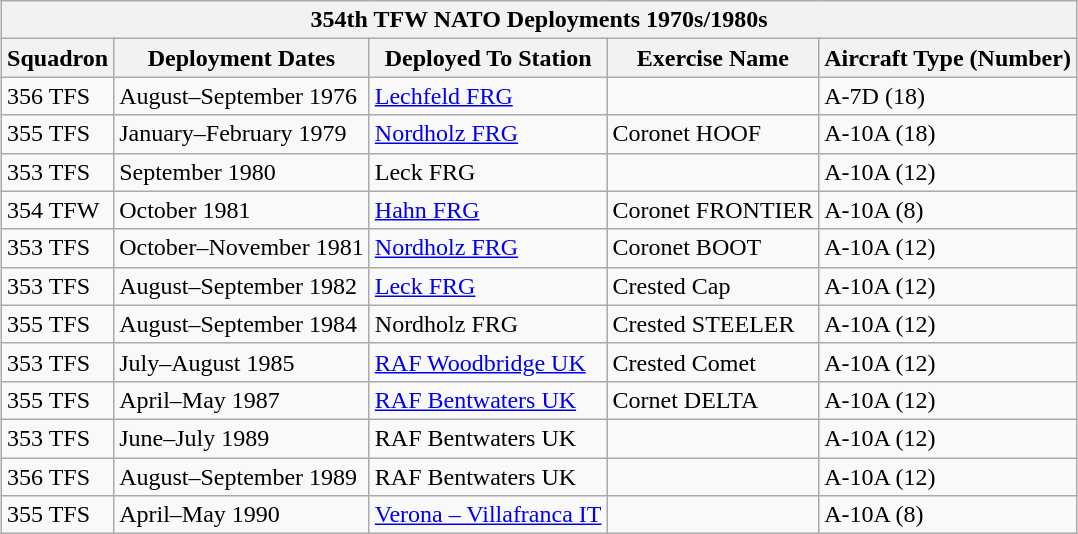<table class="wikitable" style="margin:auto">
<tr>
<th colspan=5>354th TFW NATO Deployments 1970s/1980s</th>
</tr>
<tr>
<th>Squadron</th>
<th>Deployment Dates</th>
<th>Deployed To Station</th>
<th>Exercise Name</th>
<th>Aircraft Type (Number)</th>
</tr>
<tr>
<td>356 TFS</td>
<td>August–September 1976</td>
<td><a href='#'>Lechfeld FRG</a></td>
<td></td>
<td>A-7D (18)</td>
</tr>
<tr>
<td>355 TFS</td>
<td>January–February 1979</td>
<td><a href='#'>Nordholz FRG</a></td>
<td>Coronet HOOF</td>
<td>A-10A (18)</td>
</tr>
<tr>
<td>353 TFS</td>
<td>September 1980</td>
<td>Leck FRG</td>
<td></td>
<td>A-10A (12)</td>
</tr>
<tr>
<td>354 TFW</td>
<td>October 1981</td>
<td><a href='#'>Hahn FRG</a></td>
<td>Coronet FRONTIER</td>
<td>A-10A (8)</td>
</tr>
<tr>
<td>353 TFS</td>
<td>October–November 1981</td>
<td><a href='#'>Nordholz FRG</a></td>
<td>Coronet BOOT</td>
<td>A-10A (12)</td>
</tr>
<tr>
<td>353 TFS</td>
<td>August–September 1982</td>
<td><a href='#'>Leck FRG</a></td>
<td>Crested Cap</td>
<td>A-10A (12)</td>
</tr>
<tr>
<td>355 TFS</td>
<td>August–September 1984</td>
<td>Nordholz FRG</td>
<td>Crested STEELER</td>
<td>A-10A (12)</td>
</tr>
<tr>
<td>353 TFS</td>
<td>July–August 1985</td>
<td><a href='#'>RAF Woodbridge UK</a></td>
<td>Crested Comet</td>
<td>A-10A (12)</td>
</tr>
<tr>
<td>355 TFS</td>
<td>April–May 1987</td>
<td><a href='#'>RAF Bentwaters UK</a></td>
<td>Cornet DELTA</td>
<td>A-10A (12)</td>
</tr>
<tr>
<td>353 TFS</td>
<td>June–July 1989</td>
<td>RAF Bentwaters UK</td>
<td></td>
<td>A-10A (12)</td>
</tr>
<tr>
<td>356 TFS</td>
<td>August–September 1989</td>
<td>RAF Bentwaters UK</td>
<td></td>
<td>A-10A (12)</td>
</tr>
<tr>
<td>355 TFS</td>
<td>April–May 1990</td>
<td><a href='#'>Verona – Villafranca IT</a></td>
<td></td>
<td>A-10A (8)</td>
</tr>
</table>
